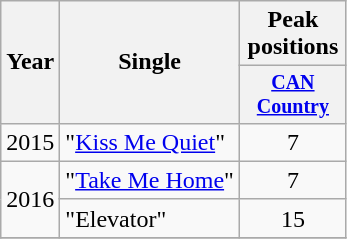<table class="wikitable" style="text-align:center;">
<tr>
<th rowspan="2">Year</th>
<th rowspan="2">Single</th>
<th>Peak positions</th>
</tr>
<tr style="font-size:smaller;">
<th width="65"><a href='#'>CAN Country</a><br></th>
</tr>
<tr>
<td>2015</td>
<td align="left">"<a href='#'>Kiss Me Quiet</a>"</td>
<td>7</td>
</tr>
<tr>
<td rowspan="2">2016</td>
<td align="left">"<a href='#'>Take Me Home</a>"</td>
<td>7</td>
</tr>
<tr>
<td align="left">"Elevator"</td>
<td>15</td>
</tr>
<tr>
</tr>
</table>
